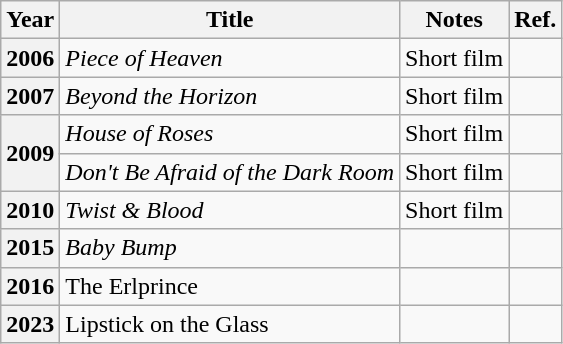<table class="wikitable sortable plainrowheaders">
<tr>
<th scope="col">Year</th>
<th scope="col">Title</th>
<th scope="col">Notes</th>
<th scope="col">Ref.</th>
</tr>
<tr>
<th scope="row">2006</th>
<td><em>Piece of Heaven</em></td>
<td>Short film</td>
<td align="center"></td>
</tr>
<tr>
<th scope="row">2007</th>
<td><em>Beyond the Horizon</em></td>
<td>Short film</td>
<td align="center"></td>
</tr>
<tr>
<th scope="row" rowspan="2">2009</th>
<td><em>House of Roses</em></td>
<td>Short film</td>
<td align="center"></td>
</tr>
<tr>
<td><em>Don't Be Afraid of the Dark Room</em></td>
<td>Short film</td>
<td align="center"></td>
</tr>
<tr>
<th scope="row">2010</th>
<td><em>Twist & Blood</em></td>
<td>Short film</td>
<td align="center"></td>
</tr>
<tr>
<th scope="row">2015</th>
<td><em>Baby Bump</td>
<td></td>
<td align="center"></td>
</tr>
<tr>
<th scope="row">2016</th>
<td></em>The Erlprince<em></td>
<td></td>
<td align="center"></td>
</tr>
<tr>
<th scope="row">2023</th>
<td></em>Lipstick on the Glass<em></td>
<td></td>
<td align="center"></td>
</tr>
</table>
